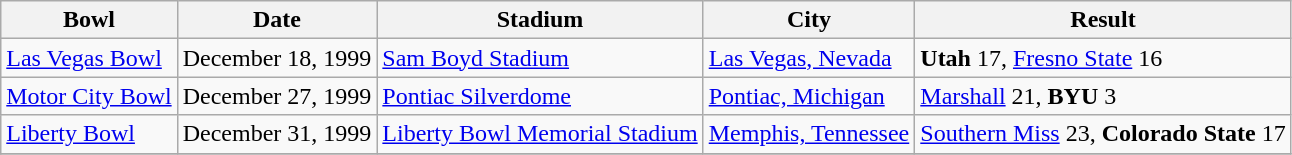<table class="wikitable">
<tr>
<th>Bowl</th>
<th>Date</th>
<th>Stadium</th>
<th>City</th>
<th>Result</th>
</tr>
<tr>
<td><a href='#'>Las Vegas Bowl</a></td>
<td>December 18, 1999</td>
<td><a href='#'>Sam Boyd Stadium</a></td>
<td><a href='#'>Las Vegas, Nevada</a></td>
<td><strong>Utah</strong> 17, <a href='#'>Fresno State</a> 16</td>
</tr>
<tr>
<td><a href='#'>Motor City Bowl</a></td>
<td>December 27, 1999</td>
<td><a href='#'>Pontiac Silverdome</a></td>
<td><a href='#'>Pontiac, Michigan</a></td>
<td><a href='#'>Marshall</a> 21, <strong>BYU</strong> 3</td>
</tr>
<tr>
<td><a href='#'>Liberty Bowl</a></td>
<td>December 31, 1999</td>
<td><a href='#'>Liberty Bowl Memorial Stadium</a></td>
<td><a href='#'>Memphis, Tennessee</a></td>
<td><a href='#'>Southern Miss</a> 23, <strong>Colorado State</strong> 17</td>
</tr>
<tr>
</tr>
</table>
